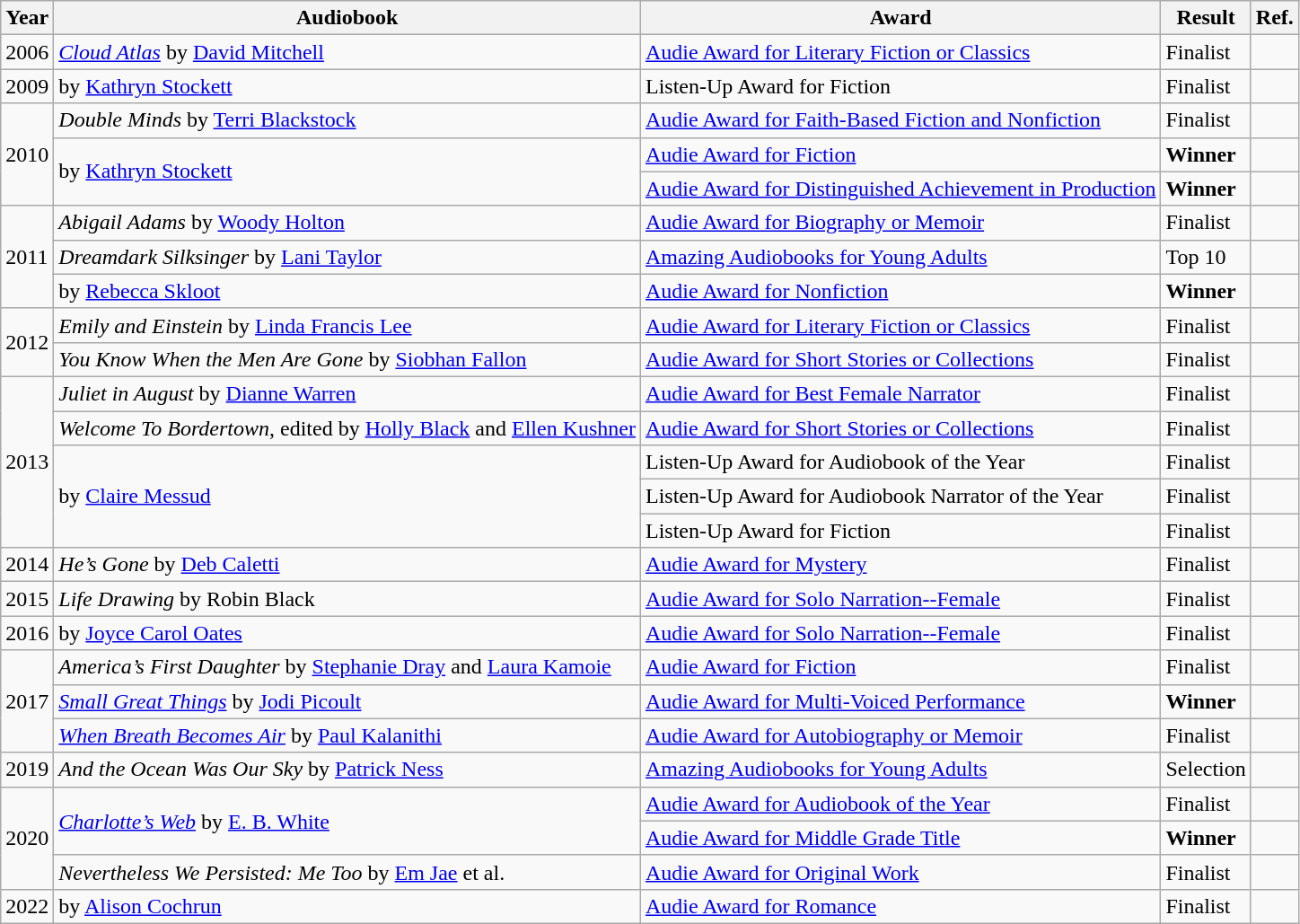<table class="wikitable sortable mw-collapsible">
<tr>
<th>Year</th>
<th>Audiobook</th>
<th>Award</th>
<th>Result</th>
<th>Ref.</th>
</tr>
<tr>
<td>2006</td>
<td><em><a href='#'>Cloud Atlas</a></em> by <a href='#'>David Mitchell</a></td>
<td><a href='#'>Audie Award for Literary Fiction or Classics</a></td>
<td>Finalist</td>
<td></td>
</tr>
<tr>
<td>2009</td>
<td> by <a href='#'>Kathryn Stockett</a></td>
<td>Listen-Up Award for Fiction</td>
<td>Finalist</td>
<td></td>
</tr>
<tr>
<td rowspan="3">2010</td>
<td><em>Double Minds</em> by <a href='#'>Terri Blackstock</a></td>
<td><a href='#'>Audie Award for Faith-Based Fiction and Nonfiction</a></td>
<td>Finalist</td>
<td></td>
</tr>
<tr>
<td rowspan="2"> by <a href='#'>Kathryn Stockett</a></td>
<td><a href='#'>Audie Award for Fiction</a></td>
<td><strong>Winner</strong></td>
<td></td>
</tr>
<tr>
<td><a href='#'>Audie Award for Distinguished Achievement in Production</a></td>
<td><strong>Winner</strong></td>
<td></td>
</tr>
<tr>
<td rowspan="3">2011</td>
<td><em>Abigail Adams</em> by <a href='#'>Woody Holton</a></td>
<td><a href='#'>Audie Award for Biography or Memoir</a></td>
<td>Finalist</td>
<td></td>
</tr>
<tr>
<td><em>Dreamdark Silksinger</em> by <a href='#'>Lani Taylor</a></td>
<td><a href='#'>Amazing Audiobooks for Young Adults</a></td>
<td>Top 10</td>
<td></td>
</tr>
<tr>
<td> by <a href='#'>Rebecca Skloot</a></td>
<td><a href='#'>Audie Award for Nonfiction</a></td>
<td><strong>Winner</strong></td>
<td></td>
</tr>
<tr>
<td rowspan="2">2012</td>
<td><em>Emily and Einstein</em> by <a href='#'>Linda Francis Lee</a></td>
<td><a href='#'>Audie Award for Literary Fiction or Classics</a></td>
<td>Finalist</td>
<td></td>
</tr>
<tr>
<td><em>You Know When the Men Are Gone</em> by <a href='#'>Siobhan Fallon</a></td>
<td><a href='#'>Audie Award for Short Stories or Collections</a></td>
<td>Finalist</td>
<td></td>
</tr>
<tr>
<td rowspan="5">2013</td>
<td><em>Juliet in August</em> by <a href='#'>Dianne Warren</a></td>
<td><a href='#'>Audie Award for Best Female Narrator</a></td>
<td>Finalist</td>
<td></td>
</tr>
<tr>
<td><em>Welcome To Bordertown</em>, edited by <a href='#'>Holly Black</a> and <a href='#'>Ellen Kushner</a></td>
<td><a href='#'>Audie Award for Short Stories or Collections</a></td>
<td>Finalist</td>
<td></td>
</tr>
<tr>
<td rowspan="3"> by <a href='#'>Claire Messud</a></td>
<td>Listen-Up Award for Audiobook of the Year</td>
<td>Finalist</td>
<td></td>
</tr>
<tr>
<td>Listen-Up Award for Audiobook Narrator of the Year</td>
<td>Finalist</td>
<td></td>
</tr>
<tr>
<td>Listen-Up Award for Fiction</td>
<td>Finalist</td>
<td></td>
</tr>
<tr>
<td>2014</td>
<td><em>He’s Gone</em> by <a href='#'>Deb Caletti</a></td>
<td><a href='#'>Audie Award for Mystery</a></td>
<td>Finalist</td>
<td></td>
</tr>
<tr>
<td>2015</td>
<td><em>Life Drawing</em> by Robin Black</td>
<td><a href='#'>Audie Award for Solo Narration--Female</a></td>
<td>Finalist</td>
<td></td>
</tr>
<tr>
<td>2016</td>
<td> by <a href='#'>Joyce Carol Oates</a></td>
<td><a href='#'>Audie Award for Solo Narration--Female</a></td>
<td>Finalist</td>
<td></td>
</tr>
<tr>
<td rowspan="3">2017</td>
<td><em>America’s First Daughter</em> by <a href='#'>Stephanie Dray</a> and <a href='#'>Laura Kamoie</a></td>
<td><a href='#'>Audie Award for Fiction</a></td>
<td>Finalist</td>
<td></td>
</tr>
<tr>
<td><em><a href='#'>Small Great Things</a></em> by <a href='#'>Jodi Picoult</a></td>
<td><a href='#'>Audie Award for Multi-Voiced Performance</a></td>
<td><strong>Winner</strong></td>
<td></td>
</tr>
<tr>
<td><em><a href='#'>When Breath Becomes Air</a></em> by <a href='#'>Paul Kalanithi</a></td>
<td><a href='#'>Audie Award for Autobiography or Memoir</a></td>
<td>Finalist</td>
<td></td>
</tr>
<tr>
<td>2019</td>
<td><em>And the Ocean Was Our Sky</em> by <a href='#'>Patrick Ness</a></td>
<td><a href='#'>Amazing Audiobooks for Young Adults</a></td>
<td>Selection</td>
<td></td>
</tr>
<tr>
<td rowspan="3">2020</td>
<td rowspan="2"><em><a href='#'>Charlotte’s Web</a></em> by <a href='#'>E. B. White</a></td>
<td><a href='#'>Audie Award for Audiobook of the Year</a></td>
<td>Finalist</td>
<td></td>
</tr>
<tr>
<td><a href='#'>Audie Award for Middle Grade Title</a></td>
<td><strong>Winner</strong></td>
<td></td>
</tr>
<tr>
<td><em>Nevertheless We Persisted: Me Too</em> by <a href='#'>Em Jae</a> et al.</td>
<td><a href='#'>Audie Award for Original Work</a></td>
<td>Finalist</td>
<td></td>
</tr>
<tr>
<td>2022</td>
<td> by <a href='#'>Alison Cochrun</a></td>
<td><a href='#'>Audie Award for Romance</a></td>
<td>Finalist</td>
<td></td>
</tr>
</table>
